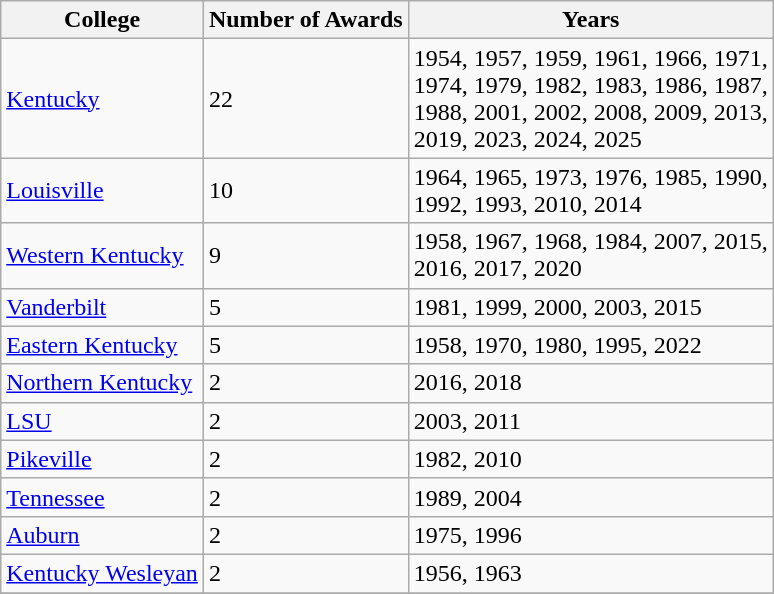<table class="wikitable sortable">
<tr>
<th>College</th>
<th>Number of Awards</th>
<th>Years</th>
</tr>
<tr>
<td><a href='#'>Kentucky</a></td>
<td>22</td>
<td>1954, 1957, 1959, 1961, 1966, 1971,<br> 1974, 1979, 1982, 1983, 1986, 1987,<br> 1988, 2001, 2002, 2008, 2009, 2013,<br> 2019, 2023, 2024, 2025</td>
</tr>
<tr>
<td><a href='#'>Louisville</a></td>
<td>10</td>
<td>1964, 1965, 1973, 1976, 1985, 1990,<br> 1992, 1993, 2010, 2014</td>
</tr>
<tr>
<td><a href='#'>Western Kentucky</a></td>
<td>9</td>
<td>1958, 1967, 1968, 1984, 2007, 2015,<br> 2016, 2017, 2020</td>
</tr>
<tr>
<td><a href='#'>Vanderbilt</a></td>
<td>5</td>
<td>1981, 1999, 2000, 2003, 2015</td>
</tr>
<tr>
<td><a href='#'>Eastern Kentucky</a></td>
<td>5</td>
<td>1958, 1970, 1980, 1995, 2022</td>
</tr>
<tr>
<td><a href='#'>Northern Kentucky</a></td>
<td>2</td>
<td>2016, 2018</td>
</tr>
<tr>
<td><a href='#'>LSU</a></td>
<td>2</td>
<td>2003, 2011</td>
</tr>
<tr>
<td><a href='#'>Pikeville</a></td>
<td>2</td>
<td>1982, 2010</td>
</tr>
<tr>
<td><a href='#'>Tennessee</a></td>
<td>2</td>
<td>1989, 2004</td>
</tr>
<tr>
<td><a href='#'>Auburn</a></td>
<td>2</td>
<td>1975, 1996</td>
</tr>
<tr>
<td><a href='#'>Kentucky Wesleyan</a></td>
<td>2</td>
<td>1956, 1963</td>
</tr>
<tr>
</tr>
</table>
